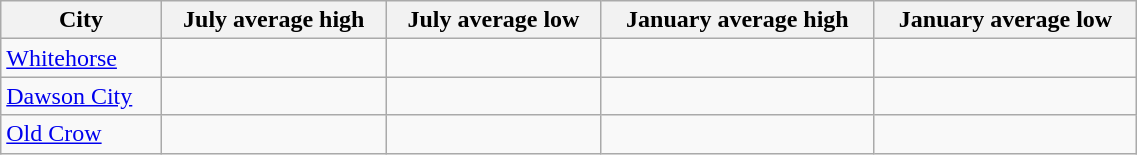<table class="wikitable sortable" style="width:60%;">
<tr>
<th>City</th>
<th>July average high</th>
<th>July average low</th>
<th>January average high</th>
<th>January average low</th>
</tr>
<tr>
<td><a href='#'>Whitehorse</a></td>
<td></td>
<td></td>
<td></td>
<td></td>
</tr>
<tr>
<td><a href='#'>Dawson City</a></td>
<td></td>
<td></td>
<td></td>
<td></td>
</tr>
<tr>
<td><a href='#'>Old Crow</a></td>
<td></td>
<td></td>
<td></td>
<td></td>
</tr>
</table>
